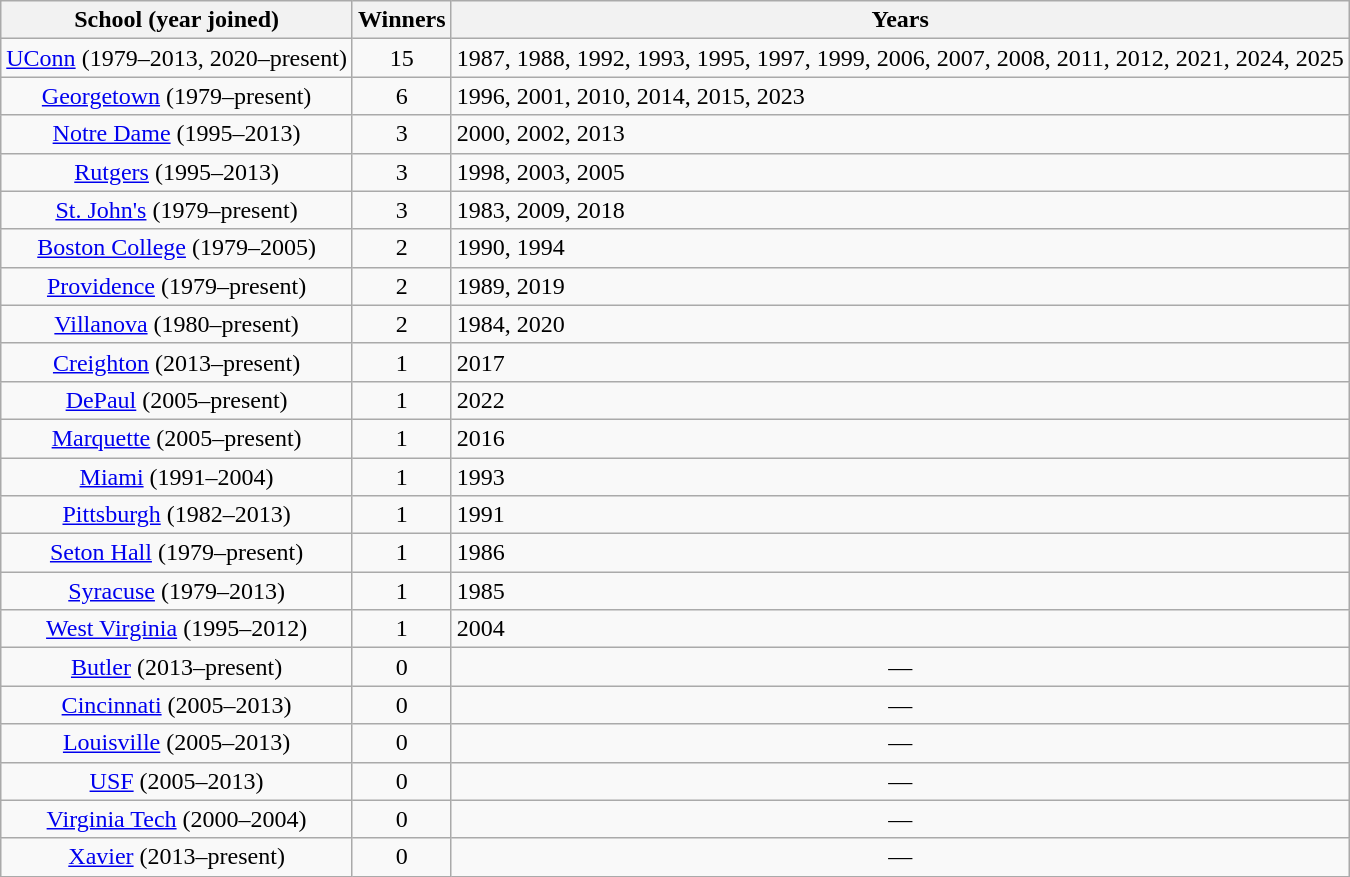<table class="wikitable">
<tr>
<th>School (year joined)</th>
<th>Winners</th>
<th>Years</th>
</tr>
<tr>
<td align=center><a href='#'>UConn</a> (1979–2013, 2020–present)</td>
<td align=center>15</td>
<td>1987, 1988, 1992, 1993, 1995, 1997, 1999, 2006, 2007, 2008, 2011, 2012, 2021, 2024, 2025</td>
</tr>
<tr>
<td align="center"><a href='#'>Georgetown</a> (1979–present)</td>
<td align="center">6</td>
<td>1996, 2001, 2010, 2014, 2015, 2023</td>
</tr>
<tr>
<td align="center"><a href='#'>Notre Dame</a> (1995–2013)</td>
<td align="center">3</td>
<td>2000, 2002, 2013</td>
</tr>
<tr>
<td align="center"><a href='#'>Rutgers</a> (1995–2013)</td>
<td align="center">3</td>
<td>1998, 2003, 2005</td>
</tr>
<tr>
<td align="center"><a href='#'>St. John's</a> (1979–present)</td>
<td align="center">3</td>
<td>1983, 2009, 2018</td>
</tr>
<tr>
<td align="center"><a href='#'>Boston College</a> (1979–2005)</td>
<td align="center">2</td>
<td>1990, 1994</td>
</tr>
<tr>
<td align="center"><a href='#'>Providence</a> (1979–present)</td>
<td align="center">2</td>
<td>1989, 2019</td>
</tr>
<tr>
<td align="center"><a href='#'>Villanova</a> (1980–present)</td>
<td align="center">2</td>
<td>1984, 2020</td>
</tr>
<tr>
<td align="center"><a href='#'>Creighton</a> (2013–present)</td>
<td align="center">1</td>
<td>2017</td>
</tr>
<tr>
<td align="center"><a href='#'>DePaul</a> (2005–present)</td>
<td align="center">1</td>
<td>2022</td>
</tr>
<tr>
<td align="center"><a href='#'>Marquette</a> (2005–present)</td>
<td align="center">1</td>
<td>2016</td>
</tr>
<tr>
<td align="center"><a href='#'>Miami</a> (1991–2004)</td>
<td align="center">1</td>
<td>1993</td>
</tr>
<tr>
<td align="center"><a href='#'>Pittsburgh</a> (1982–2013)</td>
<td align="center">1</td>
<td>1991</td>
</tr>
<tr>
<td align="center"><a href='#'>Seton Hall</a> (1979–present)</td>
<td align="center">1</td>
<td>1986</td>
</tr>
<tr>
<td align="center"><a href='#'>Syracuse</a> (1979–2013)</td>
<td align="center">1</td>
<td>1985</td>
</tr>
<tr>
<td align="center"><a href='#'>West Virginia</a> (1995–2012)</td>
<td align="center">1</td>
<td>2004</td>
</tr>
<tr>
<td align="center"><a href='#'>Butler</a> (2013–present)</td>
<td align="center">0</td>
<td align="center">—</td>
</tr>
<tr>
<td align="center"><a href='#'>Cincinnati</a> (2005–2013)</td>
<td align="center">0</td>
<td align="center">—</td>
</tr>
<tr>
<td align="center"><a href='#'>Louisville</a> (2005–2013)</td>
<td align="center">0</td>
<td align="center">—</td>
</tr>
<tr>
<td align="center"><a href='#'>USF</a> (2005–2013)</td>
<td align="center">0</td>
<td align="center">—</td>
</tr>
<tr>
<td align="center"><a href='#'>Virginia Tech</a> (2000–2004)</td>
<td align="center">0</td>
<td align="center">—</td>
</tr>
<tr>
<td align="center"><a href='#'>Xavier</a> (2013–present)</td>
<td align="center">0</td>
<td align="center">—</td>
</tr>
</table>
